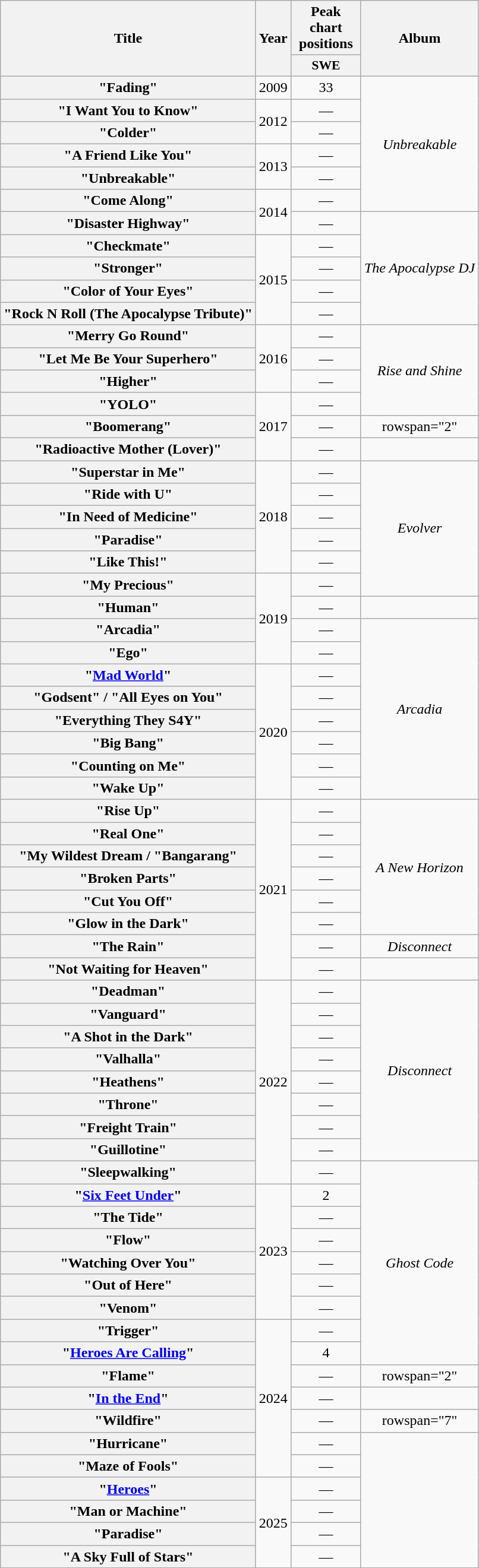<table class="wikitable plainrowheaders" style="text-align:center;">
<tr>
<th rowspan="2" scope="col">Title</th>
<th rowspan="2" scope="col">Year</th>
<th scope="col">Peak chart positions</th>
<th rowspan="2" scope="col">Album</th>
</tr>
<tr>
<th style="width:5em; font-size:90%;">SWE</th>
</tr>
<tr>
<th scope="row">"Fading"</th>
<td>2009</td>
<td>33</td>
<td rowspan="6"><em>Unbreakable</em></td>
</tr>
<tr>
<th scope="row">"I Want You to Know"</th>
<td rowspan="2">2012</td>
<td>—</td>
</tr>
<tr>
<th scope="row">"Colder"</th>
<td>—</td>
</tr>
<tr>
<th scope="row">"A Friend Like You"</th>
<td rowspan="2">2013</td>
<td>—</td>
</tr>
<tr>
<th scope="row">"Unbreakable"</th>
<td>—</td>
</tr>
<tr>
<th scope="row">"Come Along"</th>
<td rowspan="2">2014</td>
<td>—</td>
</tr>
<tr>
<th scope="row">"Disaster Highway"</th>
<td>—</td>
<td rowspan="5"><em>The Apocalypse DJ</em></td>
</tr>
<tr>
<th scope="row">"Checkmate"</th>
<td rowspan="4">2015</td>
<td>—</td>
</tr>
<tr>
<th scope="row">"Stronger"</th>
<td>—</td>
</tr>
<tr>
<th scope="row">"Color of Your Eyes"</th>
<td>—</td>
</tr>
<tr>
<th scope="row">"Rock N Roll (The Apocalypse Tribute)"</th>
<td>—</td>
</tr>
<tr>
<th scope="row">"Merry Go Round"</th>
<td rowspan="3">2016</td>
<td>—</td>
<td rowspan="4"><em>Rise and Shine</em></td>
</tr>
<tr>
<th scope="row">"Let Me Be Your Superhero"</th>
<td>—</td>
</tr>
<tr>
<th scope="row">"Higher"</th>
<td>—</td>
</tr>
<tr>
<th scope="row">"YOLO"</th>
<td rowspan="3">2017</td>
<td>—</td>
</tr>
<tr>
<th scope="row">"Boomerang" </th>
<td>—</td>
<td>rowspan="2" </td>
</tr>
<tr>
<th scope="row">"Radioactive Mother (Lover)"</th>
<td>—</td>
</tr>
<tr>
<th scope="row">"Superstar in Me"</th>
<td rowspan="5">2018</td>
<td>—</td>
<td rowspan="6"><em>Evolver</em></td>
</tr>
<tr>
<th scope="row">"Ride with U"</th>
<td>—</td>
</tr>
<tr>
<th scope="row">"In Need of Medicine"</th>
<td>—</td>
</tr>
<tr>
<th scope="row">"Paradise"</th>
<td>—</td>
</tr>
<tr>
<th scope="row">"Like This!"</th>
<td>—</td>
</tr>
<tr>
<th scope="row">"My Precious"</th>
<td rowspan="4">2019</td>
<td>—</td>
</tr>
<tr>
<th scope="row">"Human"</th>
<td>—</td>
<td></td>
</tr>
<tr>
<th scope="row">"Arcadia"</th>
<td>—</td>
<td rowspan="8"><em>Arcadia</em></td>
</tr>
<tr>
<th scope="row">"Ego"</th>
<td>—</td>
</tr>
<tr>
<th scope="row">"<a href='#'>Mad World</a>" </th>
<td rowspan="6">2020</td>
<td>—</td>
</tr>
<tr>
<th scope="row">"Godsent" / "All Eyes on You"</th>
<td>—</td>
</tr>
<tr>
<th scope="row">"Everything They S4Y"</th>
<td>—</td>
</tr>
<tr>
<th scope="row">"Big Bang"</th>
<td>—</td>
</tr>
<tr>
<th scope="row">"Counting on Me"</th>
<td>—</td>
</tr>
<tr>
<th scope="row">"Wake Up"</th>
<td>—</td>
</tr>
<tr>
<th scope="row">"Rise Up"</th>
<td rowspan="8">2021</td>
<td>—</td>
<td rowspan="6"><em>A New Horizon</em></td>
</tr>
<tr>
<th scope="row">"Real One"</th>
<td>—</td>
</tr>
<tr>
<th scope="row">"My Wildest Dream / "Bangarang"</th>
<td>—</td>
</tr>
<tr>
<th scope="row">"Broken Parts"</th>
<td>—</td>
</tr>
<tr>
<th scope="row">"Cut You Off"</th>
<td>—</td>
</tr>
<tr>
<th scope="row">"Glow in the Dark"</th>
<td>—</td>
</tr>
<tr>
<th scope="row">"The Rain"</th>
<td>—</td>
<td><em>Disconnect</em></td>
</tr>
<tr>
<th scope="row">"Not Waiting for Heaven"</th>
<td>—</td>
<td></td>
</tr>
<tr>
<th scope="row">"Deadman"</th>
<td rowspan="9">2022</td>
<td>—</td>
<td rowspan="8"><em>Disconnect</em></td>
</tr>
<tr>
<th scope="row">"Vanguard"</th>
<td>—</td>
</tr>
<tr>
<th scope="row">"A Shot in the Dark"</th>
<td>—</td>
</tr>
<tr>
<th scope="row">"Valhalla"</th>
<td>—</td>
</tr>
<tr>
<th scope="row">"Heathens"</th>
<td>—</td>
</tr>
<tr>
<th scope="row">"Throne"</th>
<td>—</td>
</tr>
<tr>
<th scope="row">"Freight Train"</th>
<td>—</td>
</tr>
<tr>
<th scope="row">"Guillotine"</th>
<td>—</td>
</tr>
<tr>
<th scope="row">"Sleepwalking"</th>
<td>—</td>
<td rowspan="9"><em>Ghost Code</em></td>
</tr>
<tr>
<th scope="row">"<a href='#'>Six Feet Under</a>"</th>
<td rowspan="6">2023</td>
<td>2</td>
</tr>
<tr>
<th scope="row">"The Tide"</th>
<td>—</td>
</tr>
<tr>
<th scope="row">"Flow"</th>
<td>—</td>
</tr>
<tr>
<th scope="row">"Watching Over You"</th>
<td>—</td>
</tr>
<tr>
<th scope="row">"Out of Here"</th>
<td>—</td>
</tr>
<tr>
<th scope="row">"Venom"</th>
<td>—</td>
</tr>
<tr>
<th scope="row">"Trigger"</th>
<td rowspan="7">2024</td>
<td>—</td>
</tr>
<tr>
<th scope="row">"<a href='#'>Heroes Are Calling</a>"</th>
<td>4<br></td>
</tr>
<tr>
<th scope="row">"Flame" </th>
<td>—</td>
<td>rowspan="2"</td>
</tr>
<tr>
<th scope="row">"<a href='#'>In the End</a>"<br></th>
<td>—</td>
</tr>
<tr>
<th scope="row">"Wildfire"</th>
<td>—</td>
<td>rowspan="7" </td>
</tr>
<tr>
<th scope="row">"Hurricane"</th>
<td>—</td>
</tr>
<tr>
<th scope="row">"Maze of Fools"</th>
<td>—</td>
</tr>
<tr>
<th scope="row">"<a href='#'>Heroes</a>" </th>
<td rowspan="4">2025</td>
<td>—</td>
</tr>
<tr>
<th scope="row">"Man or Machine"</th>
<td>—</td>
</tr>
<tr>
<th scope="row">"Paradise" </th>
<td>—</td>
</tr>
<tr>
<th scope="row">"A Sky Full of Stars"</th>
<td>—</td>
</tr>
<tr>
</tr>
</table>
